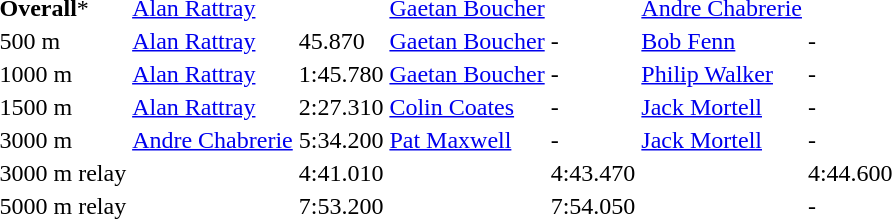<table>
<tr>
<td><strong>Overall</strong>*</td>
<td><a href='#'>Alan Rattray</a> <br> </td>
<td></td>
<td><a href='#'>Gaetan Boucher</a> <br> </td>
<td></td>
<td><a href='#'>Andre Chabrerie</a> <br> </td>
<td></td>
</tr>
<tr>
<td>500 m</td>
<td><a href='#'>Alan Rattray</a> <br> </td>
<td>45.870</td>
<td><a href='#'>Gaetan Boucher</a> <br> </td>
<td>-</td>
<td><a href='#'>Bob Fenn</a> <br> </td>
<td>-</td>
</tr>
<tr>
<td>1000 m</td>
<td><a href='#'>Alan Rattray</a> <br> </td>
<td>1:45.780</td>
<td><a href='#'>Gaetan Boucher</a> <br> </td>
<td>-</td>
<td><a href='#'>Philip Walker</a> <br> </td>
<td>-</td>
</tr>
<tr>
<td>1500 m</td>
<td><a href='#'>Alan Rattray</a> <br> </td>
<td>2:27.310</td>
<td><a href='#'>Colin Coates</a> <br> </td>
<td>-</td>
<td><a href='#'>Jack Mortell</a> <br> </td>
<td>-</td>
</tr>
<tr>
<td>3000 m</td>
<td><a href='#'>Andre Chabrerie</a> <br> </td>
<td>5:34.200</td>
<td><a href='#'>Pat Maxwell</a> <br> </td>
<td>-</td>
<td><a href='#'>Jack Mortell</a> <br> </td>
<td>-</td>
</tr>
<tr>
<td>3000 m relay </td>
<td></td>
<td>4:41.010</td>
<td></td>
<td>4:43.470</td>
<td></td>
<td>4:44.600</td>
</tr>
<tr>
<td>5000 m relay </td>
<td></td>
<td>7:53.200</td>
<td></td>
<td>7:54.050</td>
<td></td>
<td>-</td>
</tr>
</table>
